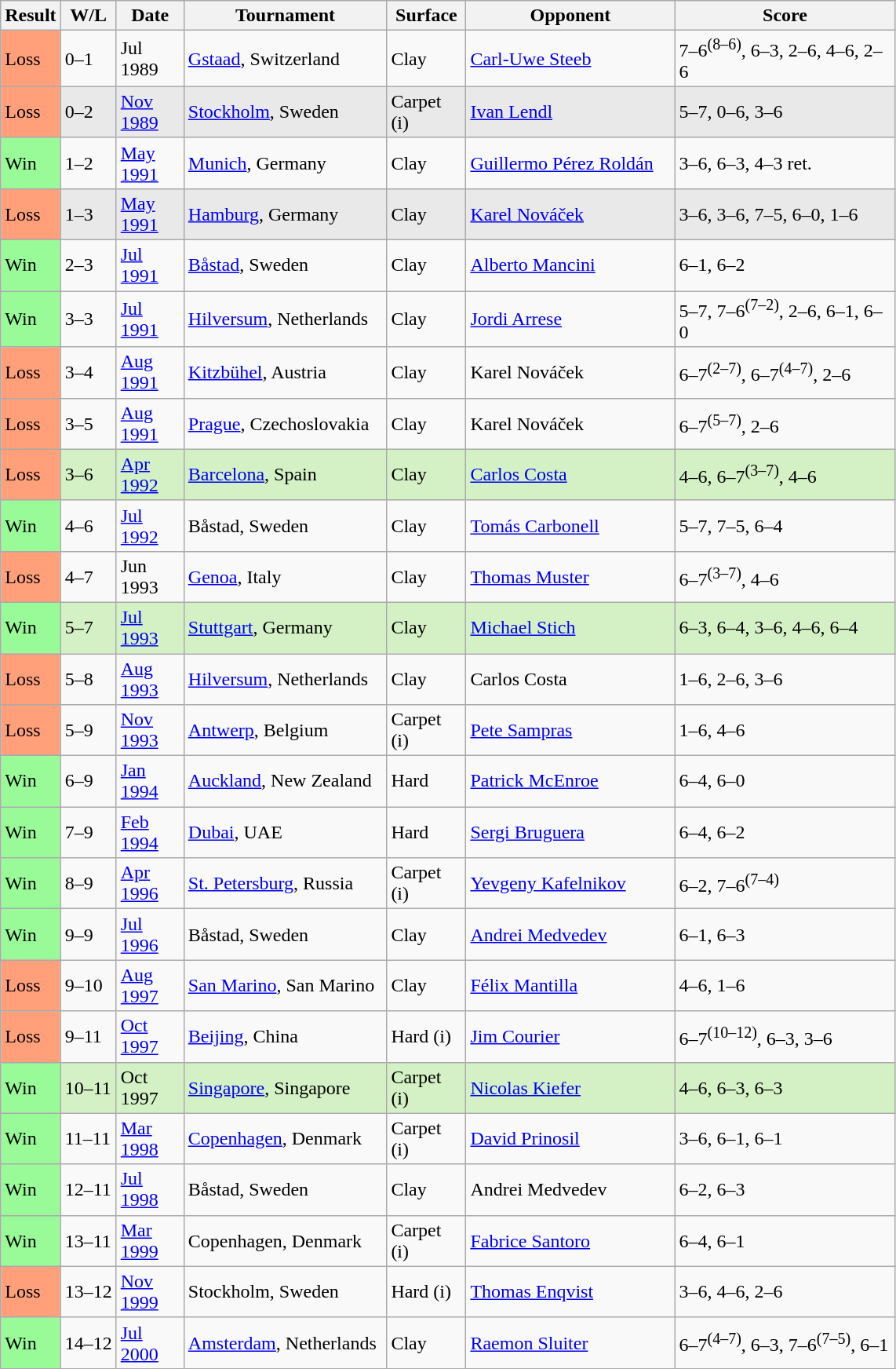<table class="sortable wikitable">
<tr>
<th style="width:25px">Result</th>
<th style="width:40px" class="unsortable">W/L</th>
<th style="width:50px">Date</th>
<th style="width:165px">Tournament</th>
<th style="width:60px">Surface</th>
<th style="width:170px">Opponent</th>
<th style="width:180px" class="unsortable">Score</th>
</tr>
<tr>
<td style="background:#ffa07a;">Loss</td>
<td>0–1</td>
<td>Jul 1989</td>
<td><a href='#'>Gstaad</a>, Switzerland</td>
<td>Clay</td>
<td> <a href='#'>Carl-Uwe Steeb</a></td>
<td>7–6<sup>(8–6)</sup>, 6–3, 2–6, 4–6, 2–6</td>
</tr>
<tr bgcolor=#E9E9E9>
<td style="background:#ffa07a;">Loss</td>
<td>0–2</td>
<td><a href='#'>Nov 1989</a></td>
<td><a href='#'>Stockholm</a>, Sweden</td>
<td>Carpet (i)</td>
<td> <a href='#'>Ivan Lendl</a></td>
<td>5–7, 0–6, 3–6</td>
</tr>
<tr>
<td style="background:#98fb98;">Win</td>
<td>1–2</td>
<td><a href='#'>May 1991</a></td>
<td><a href='#'>Munich</a>, Germany</td>
<td>Clay</td>
<td> <a href='#'>Guillermo Pérez Roldán</a></td>
<td>3–6, 6–3, 4–3 ret.</td>
</tr>
<tr bgcolor=#E9E9E9>
<td style="background:#ffa07a;">Loss</td>
<td>1–3</td>
<td><a href='#'>May 1991</a></td>
<td><a href='#'>Hamburg</a>, Germany</td>
<td>Clay</td>
<td> <a href='#'>Karel Nováček</a></td>
<td>3–6, 3–6, 7–5, 6–0, 1–6</td>
</tr>
<tr>
<td style="background:#98fb98;">Win</td>
<td>2–3</td>
<td><a href='#'>Jul 1991</a></td>
<td><a href='#'>Båstad</a>, Sweden</td>
<td>Clay</td>
<td> <a href='#'>Alberto Mancini</a></td>
<td>6–1, 6–2</td>
</tr>
<tr>
<td style="background:#98fb98;">Win</td>
<td>3–3</td>
<td><a href='#'>Jul 1991</a></td>
<td><a href='#'>Hilversum</a>, Netherlands</td>
<td>Clay</td>
<td> <a href='#'>Jordi Arrese</a></td>
<td>5–7, 7–6<sup>(7–2)</sup>, 2–6, 6–1, 6–0</td>
</tr>
<tr>
<td style="background:#ffa07a;">Loss</td>
<td>3–4</td>
<td><a href='#'>Aug 1991</a></td>
<td><a href='#'>Kitzbühel</a>, Austria</td>
<td>Clay</td>
<td> Karel Nováček</td>
<td>6–7<sup>(2–7)</sup>, 6–7<sup>(4–7)</sup>, 2–6</td>
</tr>
<tr>
<td style="background:#ffa07a;">Loss</td>
<td>3–5</td>
<td><a href='#'>Aug 1991</a></td>
<td><a href='#'>Prague</a>, Czechoslovakia</td>
<td>Clay</td>
<td> Karel Nováček</td>
<td>6–7<sup>(5–7)</sup>, 2–6</td>
</tr>
<tr bgcolor="#d4f1c5">
<td style="background:#ffa07a;">Loss</td>
<td>3–6</td>
<td><a href='#'>Apr 1992</a></td>
<td><a href='#'>Barcelona</a>, Spain</td>
<td>Clay</td>
<td> <a href='#'>Carlos Costa</a></td>
<td>4–6, 6–7<sup>(3–7)</sup>, 4–6</td>
</tr>
<tr>
<td style="background:#98fb98;">Win</td>
<td>4–6</td>
<td><a href='#'>Jul 1992</a></td>
<td>Båstad, Sweden</td>
<td>Clay</td>
<td> <a href='#'>Tomás Carbonell</a></td>
<td>5–7, 7–5, 6–4</td>
</tr>
<tr>
<td style="background:#ffa07a;">Loss</td>
<td>4–7</td>
<td>Jun 1993</td>
<td><a href='#'>Genoa</a>, Italy</td>
<td>Clay</td>
<td> <a href='#'>Thomas Muster</a></td>
<td>6–7<sup>(3–7)</sup>, 4–6</td>
</tr>
<tr bgcolor="#d4f1c5">
<td style="background:#98fb98;">Win</td>
<td>5–7</td>
<td><a href='#'>Jul 1993</a></td>
<td><a href='#'>Stuttgart</a>, Germany</td>
<td>Clay</td>
<td> <a href='#'>Michael Stich</a></td>
<td>6–3, 6–4, 3–6, 4–6, 6–4</td>
</tr>
<tr>
<td style="background:#ffa07a;">Loss</td>
<td>5–8</td>
<td><a href='#'>Aug 1993</a></td>
<td><a href='#'>Hilversum</a>, Netherlands</td>
<td>Clay</td>
<td> Carlos Costa</td>
<td>1–6, 2–6, 3–6</td>
</tr>
<tr>
<td style="background:#ffa07a;">Loss</td>
<td>5–9</td>
<td><a href='#'>Nov 1993</a></td>
<td><a href='#'>Antwerp</a>, Belgium</td>
<td>Carpet (i)</td>
<td> <a href='#'>Pete Sampras</a></td>
<td>1–6, 4–6</td>
</tr>
<tr>
<td style="background:#98fb98;">Win</td>
<td>6–9</td>
<td><a href='#'>Jan 1994</a></td>
<td><a href='#'>Auckland</a>, New Zealand</td>
<td>Hard</td>
<td> <a href='#'>Patrick McEnroe</a></td>
<td>6–4, 6–0</td>
</tr>
<tr>
<td style="background:#98fb98;">Win</td>
<td>7–9</td>
<td><a href='#'>Feb 1994</a></td>
<td><a href='#'>Dubai</a>, UAE</td>
<td>Hard</td>
<td> <a href='#'>Sergi Bruguera</a></td>
<td>6–4, 6–2</td>
</tr>
<tr>
<td style="background:#98fb98;">Win</td>
<td>8–9</td>
<td><a href='#'>Apr 1996</a></td>
<td><a href='#'>St. Petersburg</a>, Russia</td>
<td>Carpet (i)</td>
<td> <a href='#'>Yevgeny Kafelnikov</a></td>
<td>6–2, 7–6<sup>(7–4)</sup></td>
</tr>
<tr>
<td style="background:#98fb98;">Win</td>
<td>9–9</td>
<td><a href='#'>Jul 1996</a></td>
<td>Båstad, Sweden</td>
<td>Clay</td>
<td> <a href='#'>Andrei Medvedev</a></td>
<td>6–1, 6–3</td>
</tr>
<tr>
<td style="background:#ffa07a;">Loss</td>
<td>9–10</td>
<td><a href='#'>Aug 1997</a></td>
<td><a href='#'>San Marino</a>, San Marino</td>
<td>Clay</td>
<td> <a href='#'>Félix Mantilla</a></td>
<td>4–6, 1–6</td>
</tr>
<tr>
<td style="background:#ffa07a;">Loss</td>
<td>9–11</td>
<td><a href='#'>Oct 1997</a></td>
<td><a href='#'>Beijing</a>, China</td>
<td>Hard (i)</td>
<td> <a href='#'>Jim Courier</a></td>
<td>6–7<sup>(10–12)</sup>, 6–3, 3–6</td>
</tr>
<tr bgcolor="#d4f1c5">
<td style="background:#98fb98;">Win</td>
<td>10–11</td>
<td>Oct 1997</td>
<td><a href='#'>Singapore</a>, Singapore</td>
<td>Carpet (i)</td>
<td> <a href='#'>Nicolas Kiefer</a></td>
<td>4–6, 6–3, 6–3</td>
</tr>
<tr>
<td style="background:#98fb98;">Win</td>
<td>11–11</td>
<td><a href='#'>Mar 1998</a></td>
<td><a href='#'>Copenhagen</a>, Denmark</td>
<td>Carpet (i)</td>
<td> <a href='#'>David Prinosil</a></td>
<td>3–6, 6–1, 6–1</td>
</tr>
<tr>
<td style="background:#98fb98;">Win</td>
<td>12–11</td>
<td><a href='#'>Jul 1998</a></td>
<td>Båstad, Sweden</td>
<td>Clay</td>
<td> Andrei Medvedev</td>
<td>6–2, 6–3</td>
</tr>
<tr>
<td style="background:#98fb98;">Win</td>
<td>13–11</td>
<td><a href='#'>Mar 1999</a></td>
<td>Copenhagen, Denmark</td>
<td>Carpet (i)</td>
<td> <a href='#'>Fabrice Santoro</a></td>
<td>6–4, 6–1</td>
</tr>
<tr>
<td style="background:#ffa07a;">Loss</td>
<td>13–12</td>
<td><a href='#'>Nov 1999</a></td>
<td>Stockholm, Sweden</td>
<td>Hard (i)</td>
<td> <a href='#'>Thomas Enqvist</a></td>
<td>3–6, 4–6, 2–6</td>
</tr>
<tr>
<td style="background:#98fb98;">Win</td>
<td>14–12</td>
<td><a href='#'>Jul 2000</a></td>
<td><a href='#'>Amsterdam</a>, Netherlands</td>
<td>Clay</td>
<td> <a href='#'>Raemon Sluiter</a></td>
<td>6–7<sup>(4–7)</sup>, 6–3, 7–6<sup>(7–5)</sup>, 6–1</td>
</tr>
</table>
